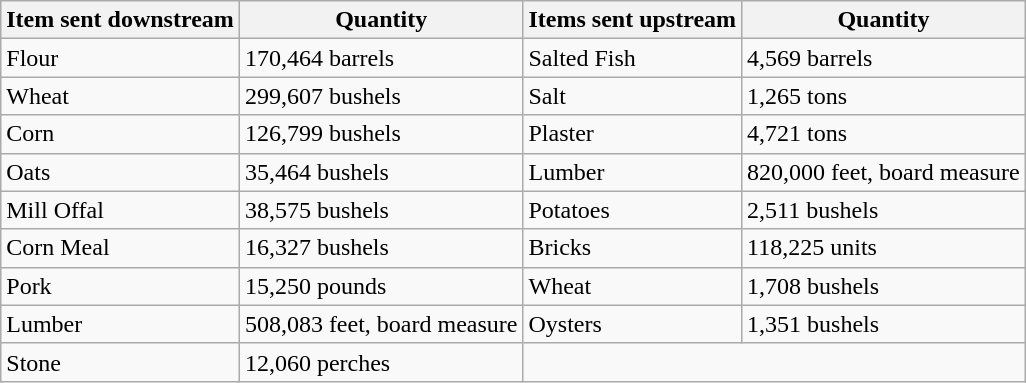<table class="wikitable">
<tr>
<th>Item sent downstream</th>
<th>Quantity</th>
<th>Items sent upstream</th>
<th>Quantity</th>
</tr>
<tr>
<td>Flour</td>
<td>170,464 barrels</td>
<td>Salted Fish</td>
<td>4,569 barrels</td>
</tr>
<tr>
<td>Wheat</td>
<td>299,607 bushels</td>
<td>Salt</td>
<td>1,265 tons</td>
</tr>
<tr>
<td>Corn</td>
<td>126,799 bushels</td>
<td>Plaster</td>
<td>4,721 tons</td>
</tr>
<tr>
<td>Oats</td>
<td>35,464 bushels</td>
<td>Lumber</td>
<td>820,000 feet, board measure</td>
</tr>
<tr>
<td>Mill Offal</td>
<td>38,575 bushels</td>
<td>Potatoes</td>
<td>2,511 bushels</td>
</tr>
<tr>
<td>Corn Meal</td>
<td>16,327 bushels</td>
<td>Bricks</td>
<td>118,225 units</td>
</tr>
<tr>
<td>Pork</td>
<td>15,250 pounds</td>
<td>Wheat</td>
<td>1,708 bushels</td>
</tr>
<tr>
<td>Lumber</td>
<td>508,083 feet, board measure</td>
<td>Oysters</td>
<td>1,351 bushels</td>
</tr>
<tr>
<td>Stone</td>
<td>12,060 perches</td>
</tr>
</table>
